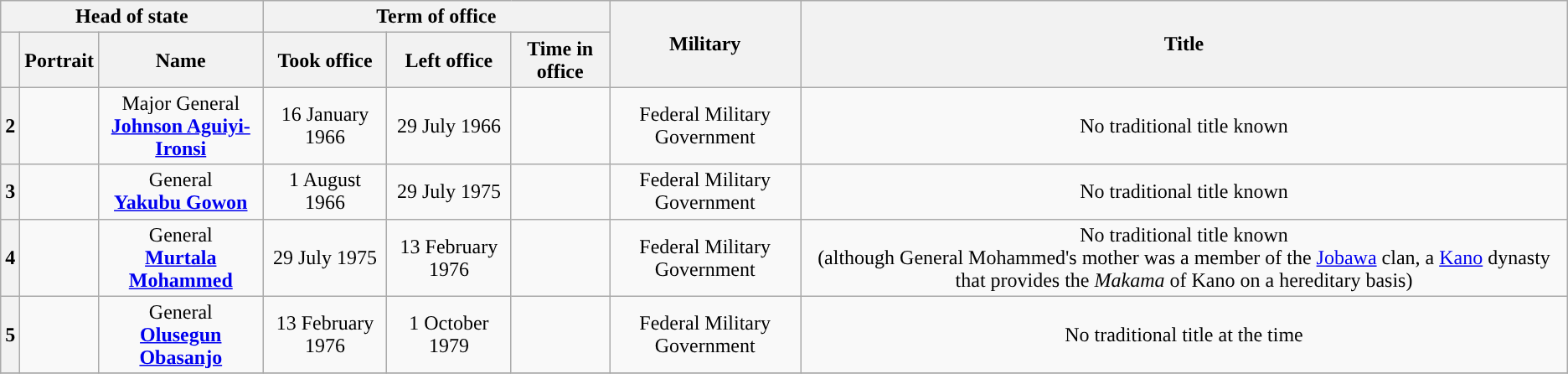<table class="wikitable" style="text-align:center">
<tr>
<th colspan=3>Head of state</th>
<th colspan=3>Term of office</th>
<th rowspan=2>Military</th>
<th rowspan=2>Title</th>
</tr>
<tr>
<th></th>
<th>Portrait</th>
<th>Name<br></th>
<th>Took office</th>
<th>Left office</th>
<th>Time in office</th>
</tr>
<tr>
<th style="background:">2</th>
<td></td>
<td>Major General<br><strong><a href='#'>Johnson Aguiyi-Ironsi</a></strong><br></td>
<td>16 January 1966</td>
<td>29 July 1966<br></td>
<td></td>
<td>Federal Military Government</td>
<td>No traditional title known</td>
</tr>
<tr>
<th style="background:">3</th>
<td></td>
<td>General<br><strong><a href='#'>Yakubu Gowon</a></strong><br></td>
<td>1 August 1966</td>
<td>29 July 1975<br></td>
<td></td>
<td>Federal Military Government</td>
<td>No traditional title known</td>
</tr>
<tr>
<th style="background:">4</th>
<td></td>
<td>General<br><strong><a href='#'>Murtala Mohammed</a></strong><br></td>
<td>29 July 1975</td>
<td>13 February 1976<br></td>
<td></td>
<td>Federal Military Government</td>
<td>No traditional title known <br> (although General Mohammed's mother was a member of the <a href='#'>Jobawa</a> clan, a <a href='#'>Kano</a> dynasty that provides the <em>Makama</em> of Kano on a hereditary basis)</td>
</tr>
<tr>
<th style="background:">5</th>
<td></td>
<td>General<br><strong><a href='#'>Olusegun Obasanjo</a></strong><br></td>
<td>13 February 1976</td>
<td>1 October 1979<br></td>
<td></td>
<td>Federal Military Government</td>
<td>No traditional title at the time</td>
</tr>
<tr>
</tr>
</table>
